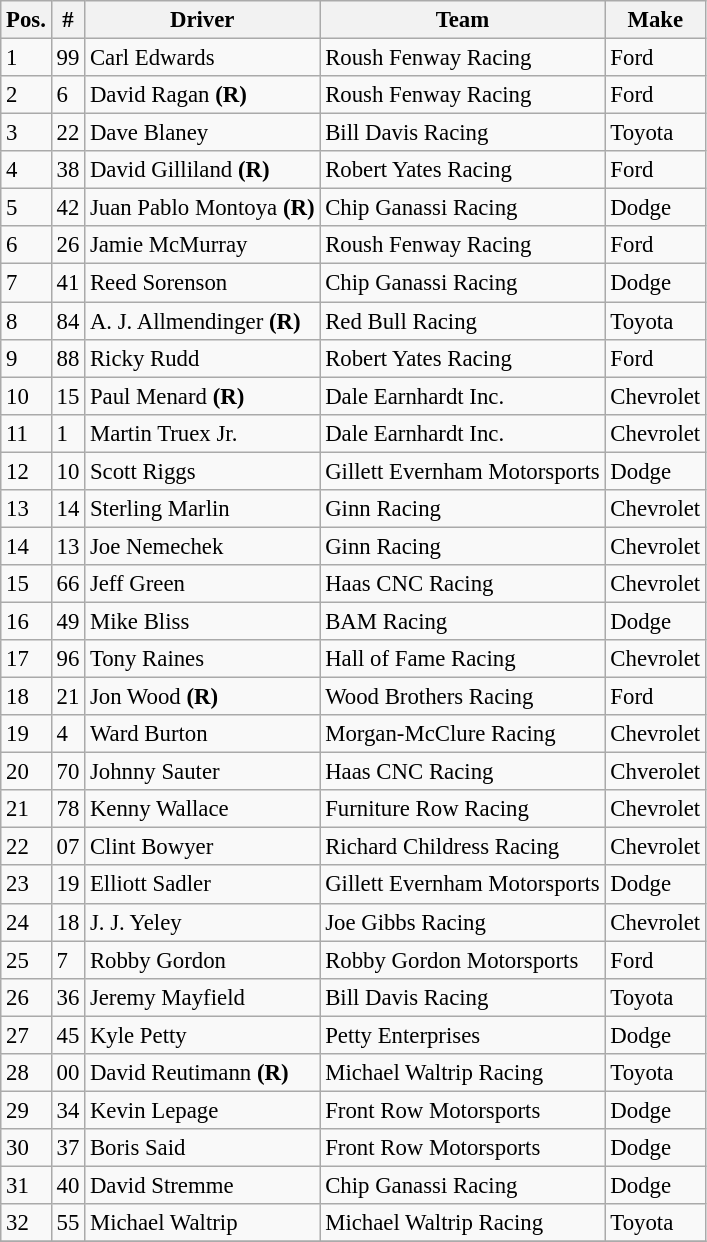<table class="wikitable" style="font-size:95%">
<tr>
<th>Pos.</th>
<th>#</th>
<th>Driver</th>
<th>Team</th>
<th>Make</th>
</tr>
<tr>
<td>1</td>
<td>99</td>
<td>Carl Edwards</td>
<td>Roush Fenway Racing</td>
<td>Ford</td>
</tr>
<tr>
<td>2</td>
<td>6</td>
<td>David Ragan <strong>(R)</strong></td>
<td>Roush Fenway Racing</td>
<td>Ford</td>
</tr>
<tr>
<td>3</td>
<td>22</td>
<td>Dave Blaney</td>
<td>Bill Davis Racing</td>
<td>Toyota</td>
</tr>
<tr>
<td>4</td>
<td>38</td>
<td>David Gilliland <strong>(R)</strong></td>
<td>Robert Yates Racing</td>
<td>Ford</td>
</tr>
<tr>
<td>5</td>
<td>42</td>
<td>Juan Pablo Montoya <strong>(R)</strong></td>
<td>Chip Ganassi Racing</td>
<td>Dodge</td>
</tr>
<tr>
<td>6</td>
<td>26</td>
<td>Jamie McMurray</td>
<td>Roush Fenway Racing</td>
<td>Ford</td>
</tr>
<tr>
<td>7</td>
<td>41</td>
<td>Reed Sorenson</td>
<td>Chip Ganassi Racing</td>
<td>Dodge</td>
</tr>
<tr>
<td>8</td>
<td>84</td>
<td>A. J. Allmendinger <strong>(R)</strong></td>
<td>Red Bull Racing</td>
<td>Toyota</td>
</tr>
<tr>
<td>9</td>
<td>88</td>
<td>Ricky Rudd</td>
<td>Robert Yates Racing</td>
<td>Ford</td>
</tr>
<tr>
<td>10</td>
<td>15</td>
<td>Paul Menard <strong>(R)</strong></td>
<td>Dale Earnhardt Inc.</td>
<td>Chevrolet</td>
</tr>
<tr>
<td>11</td>
<td>1</td>
<td>Martin Truex Jr.</td>
<td>Dale Earnhardt Inc.</td>
<td>Chevrolet</td>
</tr>
<tr>
<td>12</td>
<td>10</td>
<td>Scott Riggs</td>
<td>Gillett Evernham Motorsports</td>
<td>Dodge</td>
</tr>
<tr>
<td>13</td>
<td>14</td>
<td>Sterling Marlin</td>
<td>Ginn Racing</td>
<td>Chevrolet</td>
</tr>
<tr>
<td>14</td>
<td>13</td>
<td>Joe Nemechek</td>
<td>Ginn Racing</td>
<td>Chevrolet</td>
</tr>
<tr>
<td>15</td>
<td>66</td>
<td>Jeff Green</td>
<td>Haas CNC Racing</td>
<td>Chevrolet</td>
</tr>
<tr>
<td>16</td>
<td>49</td>
<td>Mike Bliss</td>
<td>BAM Racing</td>
<td>Dodge</td>
</tr>
<tr>
<td>17</td>
<td>96</td>
<td>Tony Raines</td>
<td>Hall of Fame Racing</td>
<td>Chevrolet</td>
</tr>
<tr>
<td>18</td>
<td>21</td>
<td>Jon Wood <strong>(R)</strong></td>
<td>Wood Brothers Racing</td>
<td>Ford</td>
</tr>
<tr>
<td>19</td>
<td>4</td>
<td>Ward Burton</td>
<td>Morgan-McClure Racing</td>
<td>Chevrolet</td>
</tr>
<tr>
<td>20</td>
<td>70</td>
<td>Johnny Sauter</td>
<td>Haas CNC Racing</td>
<td>Chverolet</td>
</tr>
<tr>
<td>21</td>
<td>78</td>
<td>Kenny Wallace</td>
<td>Furniture Row Racing</td>
<td>Chevrolet</td>
</tr>
<tr>
<td>22</td>
<td>07</td>
<td>Clint Bowyer</td>
<td>Richard Childress Racing</td>
<td>Chevrolet</td>
</tr>
<tr>
<td>23</td>
<td>19</td>
<td>Elliott Sadler</td>
<td>Gillett Evernham Motorsports</td>
<td>Dodge</td>
</tr>
<tr>
<td>24</td>
<td>18</td>
<td>J. J. Yeley</td>
<td>Joe Gibbs Racing</td>
<td>Chevrolet</td>
</tr>
<tr>
<td>25</td>
<td>7</td>
<td>Robby Gordon</td>
<td>Robby Gordon Motorsports</td>
<td>Ford</td>
</tr>
<tr>
<td>26</td>
<td>36</td>
<td>Jeremy Mayfield</td>
<td>Bill Davis Racing</td>
<td>Toyota</td>
</tr>
<tr>
<td>27</td>
<td>45</td>
<td>Kyle Petty</td>
<td>Petty Enterprises</td>
<td>Dodge</td>
</tr>
<tr>
<td>28</td>
<td>00</td>
<td>David Reutimann <strong>(R)</strong></td>
<td>Michael Waltrip Racing</td>
<td>Toyota</td>
</tr>
<tr>
<td>29</td>
<td>34</td>
<td>Kevin Lepage</td>
<td>Front Row Motorsports</td>
<td>Dodge</td>
</tr>
<tr>
<td>30</td>
<td>37</td>
<td>Boris Said</td>
<td>Front Row Motorsports</td>
<td>Dodge</td>
</tr>
<tr>
<td>31</td>
<td>40</td>
<td>David Stremme</td>
<td>Chip Ganassi Racing</td>
<td>Dodge</td>
</tr>
<tr>
<td>32</td>
<td>55</td>
<td>Michael Waltrip</td>
<td>Michael Waltrip Racing</td>
<td>Toyota</td>
</tr>
<tr>
</tr>
</table>
